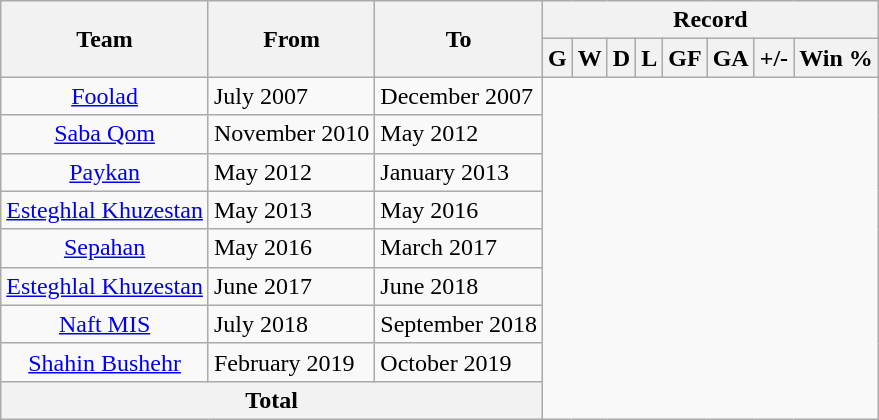<table class="wikitable" style="text-align: center">
<tr>
<th rowspan="2">Team</th>
<th rowspan="2">From</th>
<th rowspan="2">To</th>
<th colspan="8">Record</th>
</tr>
<tr>
<th>G</th>
<th>W</th>
<th>D</th>
<th>L</th>
<th>GF</th>
<th>GA</th>
<th>+/-</th>
<th>Win %</th>
</tr>
<tr>
<td><a href='#'>Foolad</a></td>
<td align="left">July 2007</td>
<td align="left">December 2007<br></td>
</tr>
<tr>
<td><a href='#'>Saba Qom</a></td>
<td align="left">November 2010</td>
<td align="left">May 2012<br></td>
</tr>
<tr>
<td><a href='#'>Paykan</a></td>
<td align="left">May 2012</td>
<td align="left">January 2013<br></td>
</tr>
<tr>
<td><a href='#'>Esteghlal Khuzestan</a></td>
<td align="left">May 2013</td>
<td align="left">May 2016<br></td>
</tr>
<tr>
<td><a href='#'>Sepahan</a></td>
<td align="left">May 2016</td>
<td align="left">March 2017<br></td>
</tr>
<tr>
<td><a href='#'>Esteghlal Khuzestan</a></td>
<td align="left">June 2017</td>
<td align="left">June 2018<br></td>
</tr>
<tr>
<td><a href='#'>Naft MIS</a></td>
<td align="left">July 2018</td>
<td align="left">September 2018<br></td>
</tr>
<tr>
<td><a href='#'>Shahin Bushehr</a></td>
<td align="left">February 2019</td>
<td align="left">October 2019<br></td>
</tr>
<tr>
<th colspan="3">Total<br></th>
</tr>
</table>
